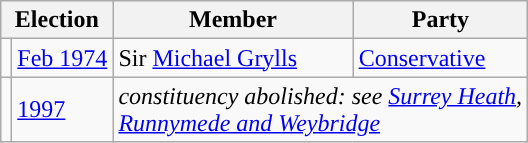<table class="wikitable">
<tr>
<th colspan="2">Election</th>
<th>Member</th>
<th>Party</th>
</tr>
<tr>
<td style="color:inherit;background-color: "></td>
<td><a href='#'>Feb 1974</a></td>
<td>Sir <a href='#'>Michael Grylls</a></td>
<td><a href='#'>Conservative</a></td>
</tr>
<tr>
<td></td>
<td><a href='#'>1997</a></td>
<td colspan="2"><em>constituency abolished: see <a href='#'>Surrey Heath</a>,<br> <a href='#'>Runnymede and Weybridge</a></em></td>
</tr>
</table>
